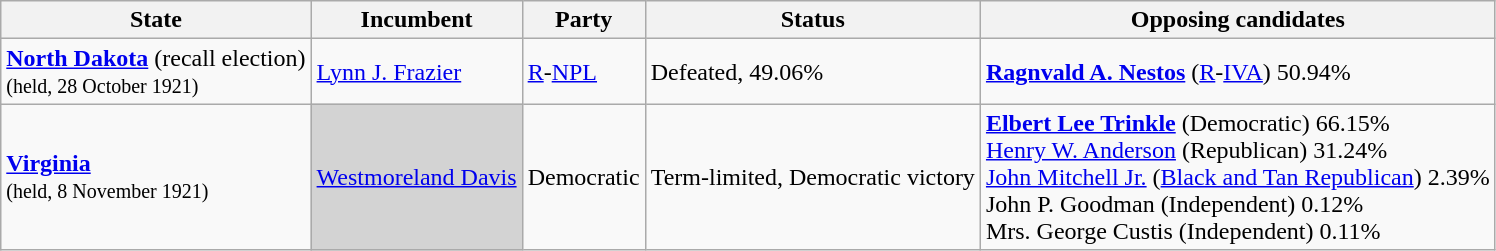<table class="wikitable">
<tr>
<th>State</th>
<th>Incumbent</th>
<th>Party</th>
<th>Status</th>
<th>Opposing candidates</th>
</tr>
<tr>
<td><strong><a href='#'>North Dakota</a></strong> (recall election)<br><small>(held, 28 October 1921)</small></td>
<td><a href='#'>Lynn J. Frazier</a></td>
<td><a href='#'>R</a>-<a href='#'>NPL</a></td>
<td>Defeated, 49.06%</td>
<td><strong><a href='#'>Ragnvald A. Nestos</a></strong> (<a href='#'>R</a>-<a href='#'>IVA</a>) 50.94%<br></td>
</tr>
<tr>
<td><strong><a href='#'>Virginia</a></strong><br><small>(held, 8 November 1921)</small></td>
<td bgcolor="lightgrey"><a href='#'>Westmoreland Davis</a></td>
<td>Democratic</td>
<td>Term-limited, Democratic victory</td>
<td><strong><a href='#'>Elbert Lee Trinkle</a></strong> (Democratic) 66.15%<br><a href='#'>Henry W. Anderson</a> (Republican) 31.24%<br><a href='#'>John Mitchell Jr.</a> (<a href='#'>Black and Tan Republican</a>) 2.39%<br>John P. Goodman (Independent) 0.12%<br> Mrs. George Custis (Independent) 0.11%<br></td>
</tr>
</table>
